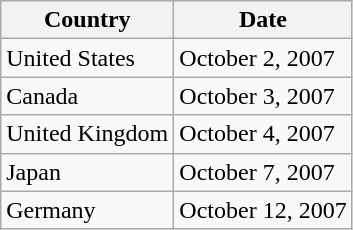<table class="wikitable">
<tr>
<th>Country</th>
<th>Date</th>
</tr>
<tr>
<td>United States</td>
<td>October 2, 2007</td>
</tr>
<tr>
<td>Canada</td>
<td>October 3, 2007</td>
</tr>
<tr>
<td>United Kingdom</td>
<td>October 4, 2007</td>
</tr>
<tr>
<td>Japan</td>
<td>October 7, 2007</td>
</tr>
<tr>
<td>Germany</td>
<td>October 12, 2007</td>
</tr>
</table>
